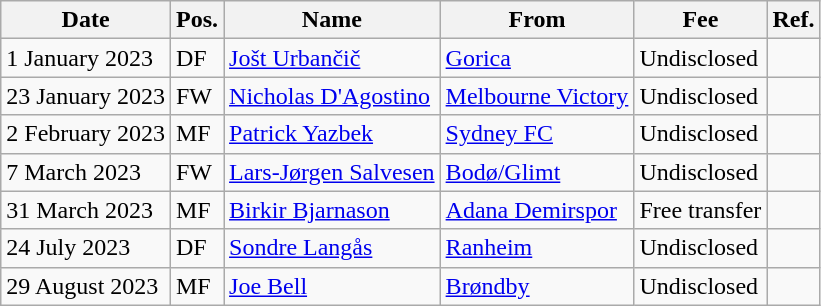<table class="wikitable">
<tr>
<th>Date</th>
<th>Pos.</th>
<th>Name</th>
<th>From</th>
<th>Fee</th>
<th>Ref.</th>
</tr>
<tr>
<td>1 January 2023</td>
<td>DF</td>
<td> <a href='#'>Jošt Urbančič</a></td>
<td> <a href='#'>Gorica</a></td>
<td>Undisclosed</td>
<td></td>
</tr>
<tr>
<td>23 January 2023</td>
<td>FW</td>
<td> <a href='#'>Nicholas D'Agostino</a></td>
<td> <a href='#'>Melbourne Victory</a></td>
<td>Undisclosed</td>
<td></td>
</tr>
<tr>
<td>2 February 2023</td>
<td>MF</td>
<td> <a href='#'>Patrick Yazbek</a></td>
<td> <a href='#'>Sydney FC</a></td>
<td>Undisclosed</td>
<td></td>
</tr>
<tr>
<td>7 March 2023</td>
<td>FW</td>
<td> <a href='#'>Lars-Jørgen Salvesen</a></td>
<td><a href='#'>Bodø/Glimt</a></td>
<td>Undisclosed</td>
<td></td>
</tr>
<tr>
<td>31 March 2023</td>
<td>MF</td>
<td> <a href='#'>Birkir Bjarnason</a></td>
<td> <a href='#'>Adana Demirspor</a></td>
<td>Free transfer</td>
<td></td>
</tr>
<tr>
<td>24 July 2023</td>
<td>DF</td>
<td> <a href='#'>Sondre Langås</a></td>
<td><a href='#'>Ranheim</a></td>
<td>Undisclosed</td>
<td></td>
</tr>
<tr>
<td>29 August 2023</td>
<td>MF</td>
<td> <a href='#'>Joe Bell</a></td>
<td> <a href='#'>Brøndby</a></td>
<td>Undisclosed</td>
<td></td>
</tr>
</table>
